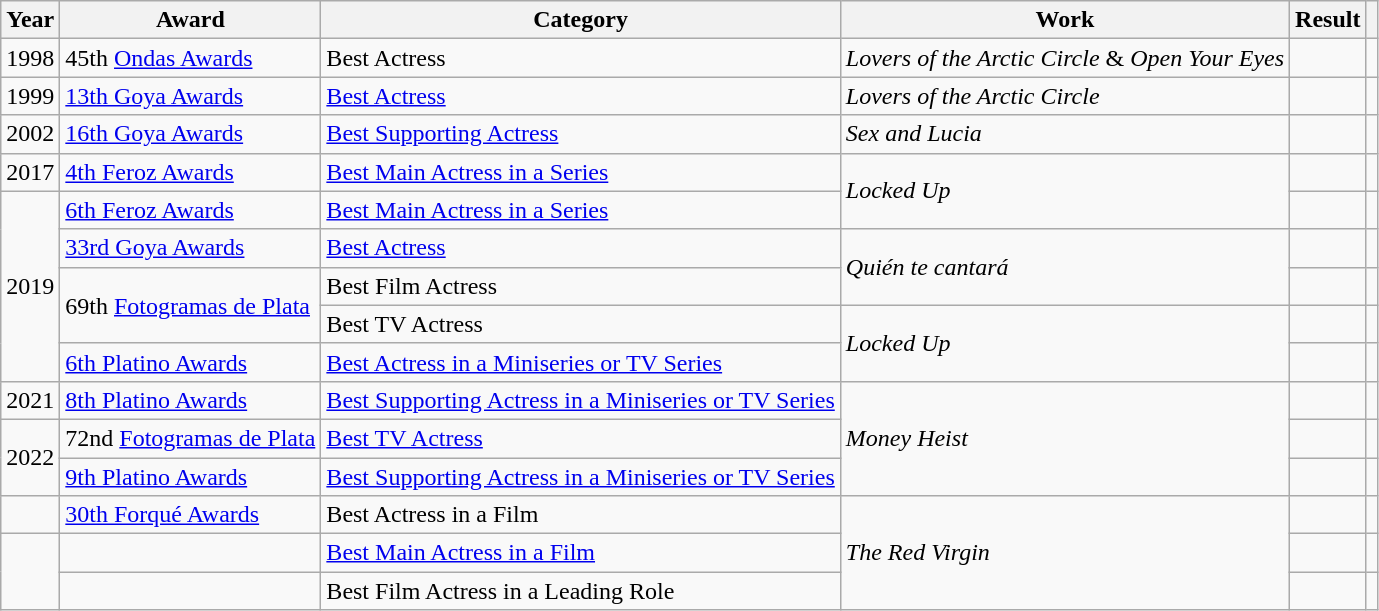<table class="wikitable sortable plainrowheaders">
<tr>
<th>Year</th>
<th>Award</th>
<th>Category</th>
<th>Work</th>
<th>Result</th>
<th scope="col" class="unsortable"></th>
</tr>
<tr>
<td align = "center">1998</td>
<td>45th <a href='#'>Ondas Awards</a></td>
<td>Best Actress</td>
<td><em>Lovers of the Arctic Circle</em> & <em>Open Your Eyes</em></td>
<td></td>
<td align = "center"></td>
</tr>
<tr>
<td align = "center">1999</td>
<td><a href='#'>13th Goya Awards</a></td>
<td><a href='#'>Best Actress</a></td>
<td><em>Lovers of the Arctic Circle</em></td>
<td></td>
<td align = "center"></td>
</tr>
<tr>
<td align = "center">2002</td>
<td><a href='#'>16th Goya Awards</a></td>
<td><a href='#'>Best Supporting Actress</a></td>
<td><em>Sex and Lucia</em></td>
<td></td>
<td align = "center"></td>
</tr>
<tr>
<td align = "center">2017</td>
<td><a href='#'>4th Feroz Awards</a></td>
<td><a href='#'>Best Main Actress in a Series</a></td>
<td rowspan = "2"><em>Locked Up</em></td>
<td></td>
<td align = "center"></td>
</tr>
<tr>
<td align = "center" rowspan = "5">2019</td>
<td><a href='#'>6th Feroz Awards</a></td>
<td><a href='#'>Best Main Actress in a Series</a></td>
<td></td>
<td align = "center"></td>
</tr>
<tr>
<td><a href='#'>33rd Goya Awards</a></td>
<td><a href='#'>Best Actress</a></td>
<td rowspan = "2"><em>Quién te cantará</em></td>
<td></td>
<td align = "center"></td>
</tr>
<tr>
<td rowspan = "2">69th <a href='#'>Fotogramas de Plata</a></td>
<td>Best Film Actress</td>
<td></td>
<td align = "center"></td>
</tr>
<tr>
<td>Best TV Actress</td>
<td rowspan = "2"><em>Locked Up</em></td>
<td></td>
<td align = "center"></td>
</tr>
<tr>
<td><a href='#'>6th Platino Awards</a></td>
<td><a href='#'>Best Actress in a Miniseries or TV Series</a></td>
<td></td>
<td align = "center"></td>
</tr>
<tr>
<td align = "center">2021</td>
<td><a href='#'>8th Platino Awards</a></td>
<td><a href='#'>Best Supporting Actress in a Miniseries or TV Series</a></td>
<td rowspan = "3"><em>Money Heist</em></td>
<td></td>
<td align = "center"></td>
</tr>
<tr>
<td rowspan = "2" align = "center">2022</td>
<td>72nd <a href='#'>Fotogramas de Plata</a></td>
<td><a href='#'>Best TV Actress</a></td>
<td></td>
<td align = "center"></td>
</tr>
<tr>
<td><a href='#'>9th Platino Awards</a></td>
<td><a href='#'>Best Supporting Actress in a Miniseries or TV Series</a></td>
<td></td>
<td align = "center"></td>
</tr>
<tr>
<td></td>
<td><a href='#'>30th Forqué Awards</a></td>
<td>Best Actress in a Film</td>
<td rowspan = "3"><em>The Red Virgin</em></td>
<td></td>
<td></td>
</tr>
<tr>
<td rowspan = "2"></td>
<td></td>
<td><a href='#'>Best Main Actress in a Film</a></td>
<td></td>
<td></td>
</tr>
<tr>
<td></td>
<td>Best Film Actress in a Leading Role</td>
<td></td>
<td></td>
</tr>
</table>
